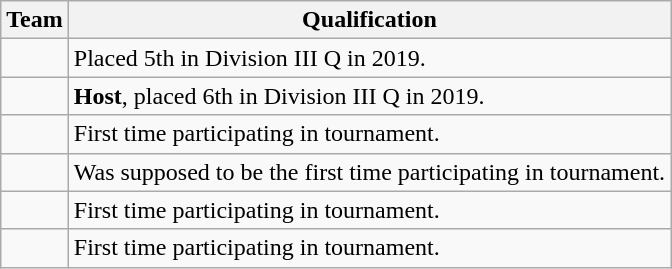<table class="wikitable">
<tr>
<th>Team</th>
<th>Qualification</th>
</tr>
<tr>
<td></td>
<td>Placed 5th in Division III Q in 2019.</td>
</tr>
<tr>
<td></td>
<td><strong>Host</strong>, placed 6th in Division III Q in 2019.</td>
</tr>
<tr>
<td></td>
<td>First time participating in tournament.</td>
</tr>
<tr>
<td><s></s></td>
<td>Was supposed to be the first time participating in tournament.</td>
</tr>
<tr>
<td></td>
<td>First time participating in tournament.</td>
</tr>
<tr>
<td></td>
<td>First time participating in tournament.</td>
</tr>
</table>
